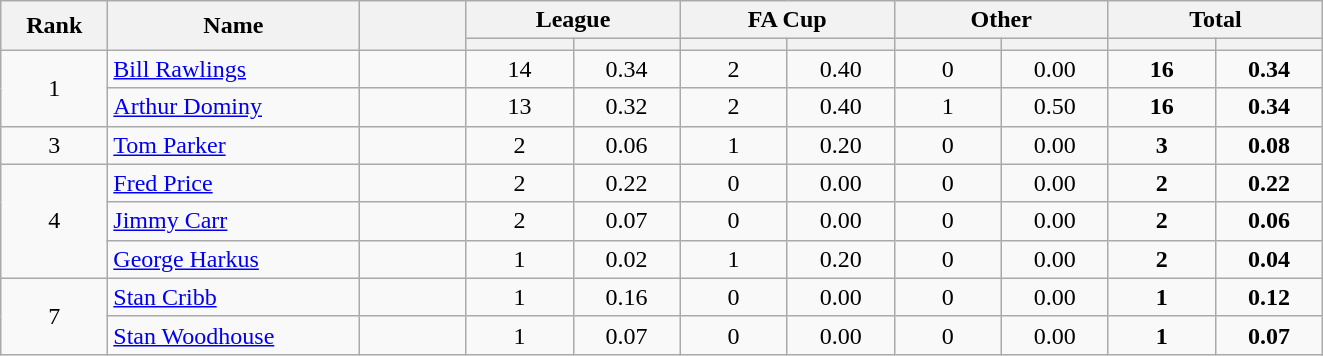<table class="wikitable plainrowheaders" style="text-align:center;">
<tr>
<th scope="col" rowspan="2" style="width:4em;">Rank</th>
<th scope="col" rowspan="2" style="width:10em;">Name</th>
<th scope="col" rowspan="2" style="width:4em;"></th>
<th scope="col" colspan="2">League</th>
<th scope="col" colspan="2">FA Cup</th>
<th scope="col" colspan="2">Other</th>
<th scope="col" colspan="2">Total</th>
</tr>
<tr>
<th scope="col" style="width:4em;"></th>
<th scope="col" style="width:4em;"></th>
<th scope="col" style="width:4em;"></th>
<th scope="col" style="width:4em;"></th>
<th scope="col" style="width:4em;"></th>
<th scope="col" style="width:4em;"></th>
<th scope="col" style="width:4em;"></th>
<th scope="col" style="width:4em;"></th>
</tr>
<tr>
<td rowspan="2">1</td>
<td align="left"><a href='#'>Bill Rawlings</a></td>
<td></td>
<td>14</td>
<td>0.34</td>
<td>2</td>
<td>0.40</td>
<td>0</td>
<td>0.00</td>
<td><strong>16</strong></td>
<td><strong>0.34</strong></td>
</tr>
<tr>
<td align="left"><a href='#'>Arthur Dominy</a></td>
<td></td>
<td>13</td>
<td>0.32</td>
<td>2</td>
<td>0.40</td>
<td>1</td>
<td>0.50</td>
<td><strong>16</strong></td>
<td><strong>0.34</strong></td>
</tr>
<tr>
<td>3</td>
<td align="left"><a href='#'>Tom Parker</a></td>
<td></td>
<td>2</td>
<td>0.06</td>
<td>1</td>
<td>0.20</td>
<td>0</td>
<td>0.00</td>
<td><strong>3</strong></td>
<td><strong>0.08</strong></td>
</tr>
<tr>
<td rowspan="3">4</td>
<td align="left"><a href='#'>Fred Price</a></td>
<td></td>
<td>2</td>
<td>0.22</td>
<td>0</td>
<td>0.00</td>
<td>0</td>
<td>0.00</td>
<td><strong>2</strong></td>
<td><strong>0.22</strong></td>
</tr>
<tr>
<td align="left"><a href='#'>Jimmy Carr</a></td>
<td></td>
<td>2</td>
<td>0.07</td>
<td>0</td>
<td>0.00</td>
<td>0</td>
<td>0.00</td>
<td><strong>2</strong></td>
<td><strong>0.06</strong></td>
</tr>
<tr>
<td align="left"><a href='#'>George Harkus</a></td>
<td></td>
<td>1</td>
<td>0.02</td>
<td>1</td>
<td>0.20</td>
<td>0</td>
<td>0.00</td>
<td><strong>2</strong></td>
<td><strong>0.04</strong></td>
</tr>
<tr>
<td rowspan="2">7</td>
<td align="left"><a href='#'>Stan Cribb</a></td>
<td></td>
<td>1</td>
<td>0.16</td>
<td>0</td>
<td>0.00</td>
<td>0</td>
<td>0.00</td>
<td><strong>1</strong></td>
<td><strong>0.12</strong></td>
</tr>
<tr>
<td align="left"><a href='#'>Stan Woodhouse</a></td>
<td></td>
<td>1</td>
<td>0.07</td>
<td>0</td>
<td>0.00</td>
<td>0</td>
<td>0.00</td>
<td><strong>1</strong></td>
<td><strong>0.07</strong></td>
</tr>
</table>
